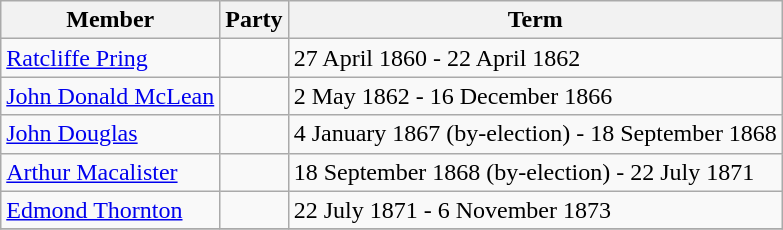<table class="wikitable">
<tr>
<th>Member</th>
<th>Party</th>
<th>Term</th>
</tr>
<tr>
<td><a href='#'>Ratcliffe Pring</a></td>
<td></td>
<td>27 April 1860 - 22 April 1862</td>
</tr>
<tr>
<td><a href='#'>John Donald McLean</a></td>
<td></td>
<td>2 May 1862 - 16 December 1866</td>
</tr>
<tr>
<td><a href='#'>John Douglas</a></td>
<td></td>
<td>4 January 1867 (by-election) - 18 September 1868</td>
</tr>
<tr>
<td><a href='#'>Arthur Macalister</a></td>
<td></td>
<td>18 September 1868 (by-election) - 22 July 1871</td>
</tr>
<tr>
<td><a href='#'>Edmond Thornton</a></td>
<td></td>
<td>22 July 1871 - 6 November 1873</td>
</tr>
<tr>
</tr>
</table>
